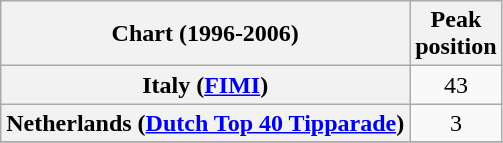<table class="wikitable sortable plainrowheaders" style="text-align:center">
<tr>
<th>Chart (1996-2006)</th>
<th>Peak <br>position</th>
</tr>
<tr>
<th scope="row">Italy (<a href='#'>FIMI</a>)</th>
<td align="center">43</td>
</tr>
<tr>
<th scope="row">Netherlands (<a href='#'>Dutch Top 40 Tipparade</a>)</th>
<td>3</td>
</tr>
<tr>
</tr>
</table>
